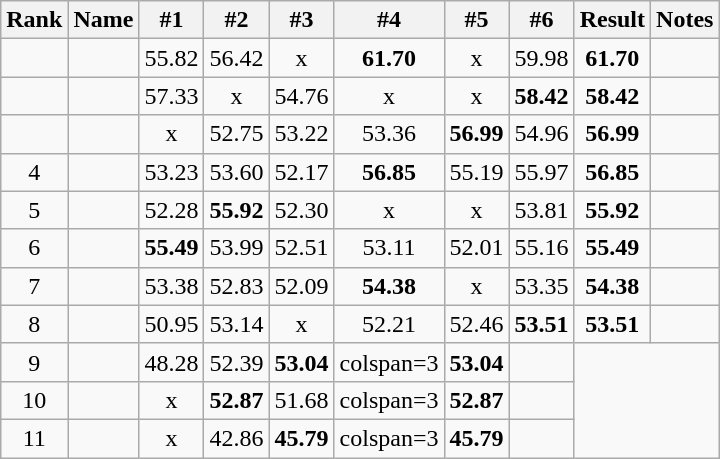<table class="wikitable sortable" style="text-align:center">
<tr>
<th>Rank</th>
<th>Name</th>
<th>#1</th>
<th>#2</th>
<th>#3</th>
<th>#4</th>
<th>#5</th>
<th>#6</th>
<th>Result</th>
<th>Notes</th>
</tr>
<tr>
<td></td>
<td align="left"></td>
<td>55.82</td>
<td>56.42</td>
<td>x</td>
<td><strong>61.70</strong></td>
<td>x</td>
<td>59.98</td>
<td><strong>61.70</strong></td>
<td><strong></strong></td>
</tr>
<tr>
<td></td>
<td align="left"></td>
<td>57.33</td>
<td>x</td>
<td>54.76</td>
<td>x</td>
<td>x</td>
<td><strong>58.42</strong></td>
<td><strong>58.42</strong></td>
<td></td>
</tr>
<tr>
<td></td>
<td align="left"></td>
<td>x</td>
<td>52.75</td>
<td>53.22</td>
<td>53.36</td>
<td><strong>56.99</strong></td>
<td>54.96</td>
<td><strong>56.99</strong></td>
<td></td>
</tr>
<tr>
<td>4</td>
<td align="left"></td>
<td>53.23</td>
<td>53.60</td>
<td>52.17</td>
<td><strong>56.85</strong></td>
<td>55.19</td>
<td>55.97</td>
<td><strong>56.85</strong></td>
<td></td>
</tr>
<tr>
<td>5</td>
<td align="left"></td>
<td>52.28</td>
<td><strong>55.92</strong></td>
<td>52.30</td>
<td>x</td>
<td>x</td>
<td>53.81</td>
<td><strong>55.92</strong></td>
<td></td>
</tr>
<tr>
<td>6</td>
<td align="left"></td>
<td><strong>55.49</strong></td>
<td>53.99</td>
<td>52.51</td>
<td>53.11</td>
<td>52.01</td>
<td>55.16</td>
<td><strong>55.49</strong></td>
<td></td>
</tr>
<tr>
<td>7</td>
<td align="left"></td>
<td>53.38</td>
<td>52.83</td>
<td>52.09</td>
<td><strong>54.38</strong></td>
<td>x</td>
<td>53.35</td>
<td><strong>54.38</strong></td>
<td></td>
</tr>
<tr>
<td>8</td>
<td align="left"></td>
<td>50.95</td>
<td>53.14</td>
<td>x</td>
<td>52.21</td>
<td>52.46</td>
<td><strong>53.51</strong></td>
<td><strong>53.51</strong></td>
<td></td>
</tr>
<tr>
<td>9</td>
<td align="left"></td>
<td>48.28</td>
<td>52.39</td>
<td><strong>53.04</strong></td>
<td>colspan=3 </td>
<td><strong>53.04</strong></td>
<td></td>
</tr>
<tr>
<td>10</td>
<td align="left"></td>
<td>x</td>
<td><strong>52.87</strong></td>
<td>51.68</td>
<td>colspan=3 </td>
<td><strong>52.87</strong></td>
<td></td>
</tr>
<tr>
<td>11</td>
<td align="left"></td>
<td>x</td>
<td>42.86</td>
<td><strong>45.79</strong></td>
<td>colspan=3 </td>
<td><strong>45.79</strong></td>
<td></td>
</tr>
</table>
